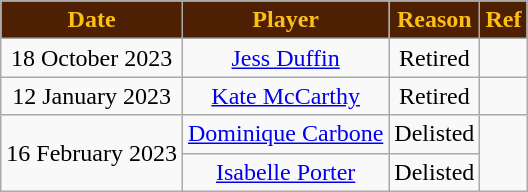<table class="wikitable" style="text-align:center">
<tr>
<th style="background: #4D2004; color: #FBBF15">Date</th>
<th style="background: #4D2004; color: #FBBF15">Player</th>
<th style="background: #4D2004; color: #FBBF15">Reason</th>
<th style="background: #4D2004; color: #FBBF15">Ref</th>
</tr>
<tr>
<td>18 October 2023</td>
<td><a href='#'>Jess Duffin</a></td>
<td>Retired</td>
<td></td>
</tr>
<tr>
<td>12 January 2023</td>
<td><a href='#'>Kate McCarthy</a></td>
<td>Retired</td>
<td></td>
</tr>
<tr>
<td rowspan=2>16 February 2023</td>
<td><a href='#'>Dominique Carbone</a></td>
<td>Delisted</td>
<td rowspan=2></td>
</tr>
<tr>
<td><a href='#'>Isabelle Porter</a></td>
<td>Delisted</td>
</tr>
</table>
